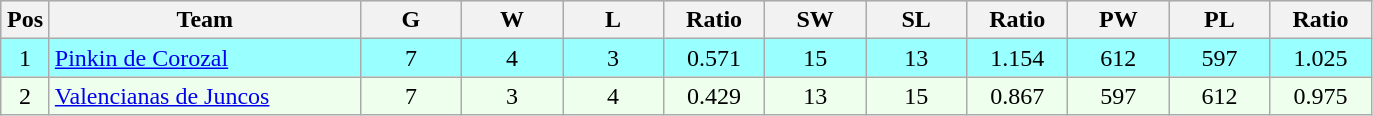<table class=wikitable style="text-align:center">
<tr bgcolor="#DCDCDC">
<th width="25">Pos</th>
<th width="200">Team</th>
<th width="60">G</th>
<th width="60">W</th>
<th width="60">L</th>
<th width="60">Ratio</th>
<th width="60">SW</th>
<th width="60">SL</th>
<th width="60">Ratio</th>
<th width="60">PW</th>
<th width="60">PL</th>
<th width="60">Ratio</th>
</tr>
<tr bgcolor=#99FFFF>
<td>1</td>
<td align=left><a href='#'>Pinkin de Corozal</a></td>
<td>7</td>
<td>4</td>
<td>3</td>
<td>0.571</td>
<td>15</td>
<td>13</td>
<td>1.154</td>
<td>612</td>
<td>597</td>
<td>1.025</td>
</tr>
<tr bgcolor=#eeffee>
<td>2</td>
<td align=left><a href='#'>Valencianas de Juncos</a></td>
<td>7</td>
<td>3</td>
<td>4</td>
<td>0.429</td>
<td>13</td>
<td>15</td>
<td>0.867</td>
<td>597</td>
<td>612</td>
<td>0.975</td>
</tr>
</table>
